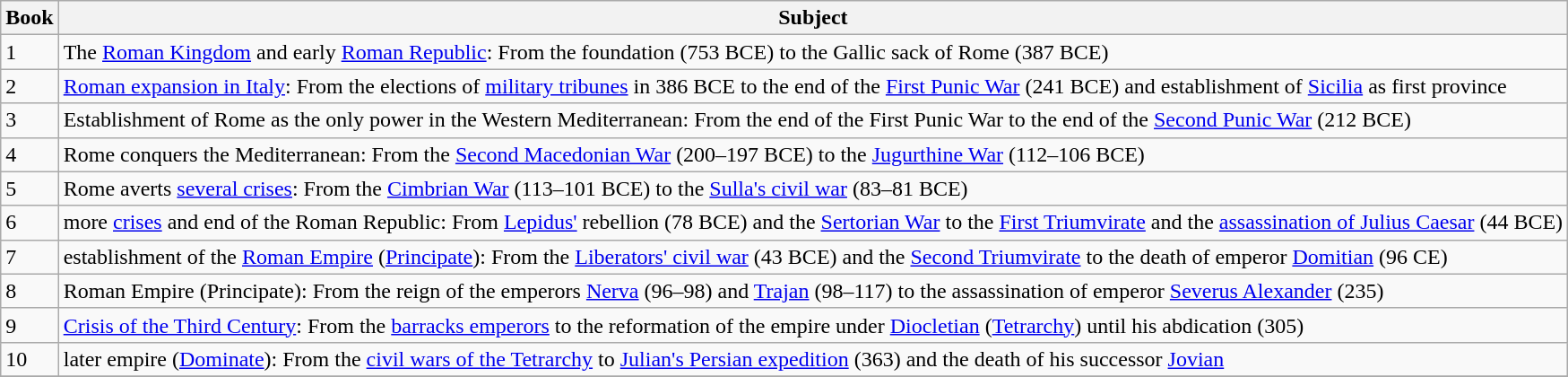<table class="wikitable">
<tr>
<th>Book</th>
<th>Subject</th>
</tr>
<tr>
<td>1</td>
<td>The <a href='#'>Roman Kingdom</a> and early <a href='#'>Roman Republic</a>: From the foundation (753 BCE) to the Gallic sack of Rome (387 BCE)</td>
</tr>
<tr>
<td>2</td>
<td><a href='#'>Roman expansion in Italy</a>: From the elections of <a href='#'>military tribunes</a> in 386 BCE to the end of the <a href='#'>First Punic War</a> (241 BCE) and establishment of <a href='#'>Sicilia</a> as first province</td>
</tr>
<tr>
<td>3</td>
<td>Establishment of Rome as the only power in the Western Mediterranean: From the end of the First Punic War to the end of the <a href='#'>Second Punic War</a> (212 BCE)</td>
</tr>
<tr>
<td>4</td>
<td>Rome conquers the Mediterranean: From the <a href='#'>Second Macedonian War</a> (200–197 BCE) to the <a href='#'>Jugurthine War</a> (112–106 BCE)</td>
</tr>
<tr>
<td>5</td>
<td>Rome averts <a href='#'>several crises</a>: From the <a href='#'>Cimbrian War</a> (113–101 BCE) to the <a href='#'>Sulla's civil war</a> (83–81 BCE)</td>
</tr>
<tr>
<td>6</td>
<td>more <a href='#'>crises</a> and end of the Roman Republic: From <a href='#'>Lepidus'</a> rebellion (78 BCE) and the <a href='#'>Sertorian War</a> to the <a href='#'>First Triumvirate</a> and the <a href='#'>assassination of Julius Caesar</a> (44 BCE)</td>
</tr>
<tr>
<td>7</td>
<td>establishment of the <a href='#'>Roman Empire</a> (<a href='#'>Principate</a>): From the <a href='#'>Liberators' civil war</a> (43 BCE) and the <a href='#'>Second Triumvirate</a> to the death of emperor <a href='#'>Domitian</a> (96 CE)</td>
</tr>
<tr>
<td>8</td>
<td>Roman Empire (Principate): From the reign of the emperors <a href='#'>Nerva</a> (96–98) and <a href='#'>Trajan</a> (98–117) to the assassination of emperor <a href='#'>Severus Alexander</a> (235)</td>
</tr>
<tr>
<td>9</td>
<td><a href='#'>Crisis of the Third Century</a>: From the <a href='#'>barracks emperors</a> to the reformation of the empire under <a href='#'>Diocletian</a> (<a href='#'>Tetrarchy</a>) until his abdication (305)</td>
</tr>
<tr>
<td>10</td>
<td>later empire (<a href='#'>Dominate</a>): From the <a href='#'>civil wars of the Tetrarchy</a> to <a href='#'>Julian's Persian expedition</a> (363) and the death of his successor <a href='#'>Jovian</a></td>
</tr>
<tr>
</tr>
</table>
